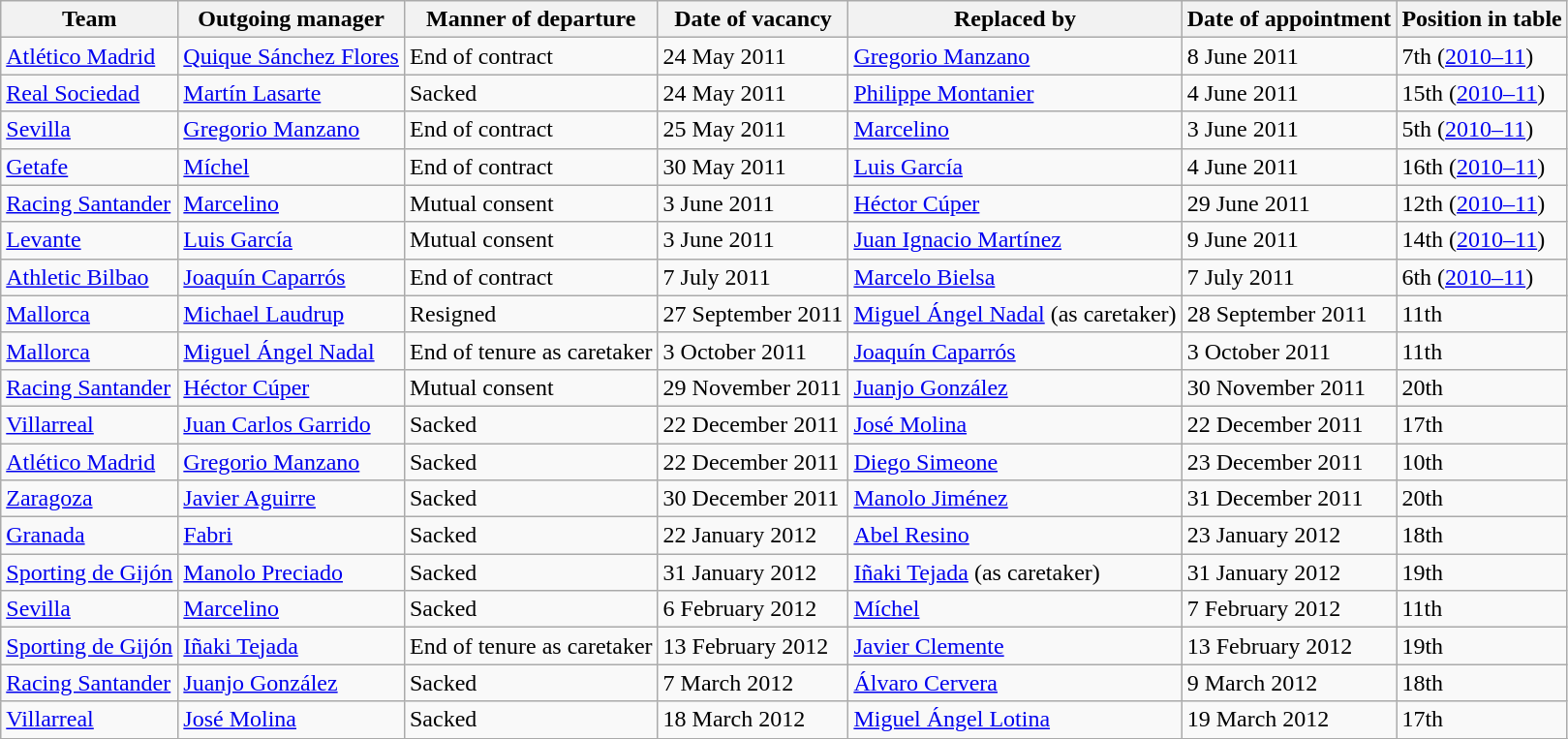<table class="wikitable sortable">
<tr>
<th>Team</th>
<th>Outgoing manager</th>
<th>Manner of departure</th>
<th>Date of vacancy</th>
<th>Replaced by</th>
<th>Date of appointment</th>
<th>Position in table</th>
</tr>
<tr>
<td><a href='#'>Atlético Madrid</a></td>
<td> <a href='#'>Quique Sánchez Flores</a></td>
<td>End of contract</td>
<td>24 May 2011</td>
<td> <a href='#'>Gregorio Manzano</a></td>
<td>8 June 2011</td>
<td>7th (<a href='#'>2010–11</a>)</td>
</tr>
<tr>
<td><a href='#'>Real Sociedad</a></td>
<td> <a href='#'>Martín Lasarte</a></td>
<td>Sacked</td>
<td>24 May 2011</td>
<td> <a href='#'>Philippe Montanier</a></td>
<td>4 June 2011</td>
<td>15th (<a href='#'>2010–11</a>)</td>
</tr>
<tr>
<td><a href='#'>Sevilla</a></td>
<td> <a href='#'>Gregorio Manzano</a></td>
<td>End of contract</td>
<td>25 May 2011</td>
<td> <a href='#'>Marcelino</a></td>
<td>3 June 2011</td>
<td>5th (<a href='#'>2010–11</a>)</td>
</tr>
<tr>
<td><a href='#'>Getafe</a></td>
<td> <a href='#'>Míchel</a></td>
<td>End of contract</td>
<td>30 May 2011</td>
<td> <a href='#'>Luis García</a></td>
<td>4 June 2011</td>
<td>16th (<a href='#'>2010–11</a>)</td>
</tr>
<tr>
<td><a href='#'>Racing Santander</a></td>
<td> <a href='#'>Marcelino</a></td>
<td>Mutual consent</td>
<td>3 June 2011</td>
<td> <a href='#'>Héctor Cúper</a></td>
<td>29 June 2011</td>
<td>12th (<a href='#'>2010–11</a>)</td>
</tr>
<tr>
<td><a href='#'>Levante</a></td>
<td> <a href='#'>Luis García</a></td>
<td>Mutual consent</td>
<td>3 June 2011</td>
<td> <a href='#'>Juan Ignacio Martínez</a></td>
<td>9 June 2011</td>
<td>14th (<a href='#'>2010–11</a>)</td>
</tr>
<tr>
<td><a href='#'>Athletic Bilbao</a></td>
<td> <a href='#'>Joaquín Caparrós</a></td>
<td>End of contract</td>
<td>7 July 2011</td>
<td> <a href='#'>Marcelo Bielsa</a></td>
<td>7 July 2011</td>
<td>6th (<a href='#'>2010–11</a>)</td>
</tr>
<tr>
<td><a href='#'>Mallorca</a></td>
<td> <a href='#'>Michael Laudrup</a></td>
<td>Resigned</td>
<td>27 September 2011</td>
<td> <a href='#'>Miguel Ángel Nadal</a> (as caretaker)</td>
<td>28 September 2011</td>
<td>11th</td>
</tr>
<tr>
<td><a href='#'>Mallorca</a></td>
<td> <a href='#'>Miguel Ángel Nadal</a></td>
<td>End of tenure as caretaker</td>
<td>3 October 2011</td>
<td> <a href='#'>Joaquín Caparrós</a></td>
<td>3 October 2011</td>
<td>11th</td>
</tr>
<tr>
<td><a href='#'>Racing Santander</a></td>
<td> <a href='#'>Héctor Cúper</a></td>
<td>Mutual consent</td>
<td>29 November 2011</td>
<td> <a href='#'>Juanjo González</a></td>
<td>30 November 2011</td>
<td>20th</td>
</tr>
<tr>
<td><a href='#'>Villarreal</a></td>
<td> <a href='#'>Juan Carlos Garrido</a></td>
<td>Sacked</td>
<td>22 December 2011</td>
<td> <a href='#'>José Molina</a></td>
<td>22 December 2011</td>
<td>17th</td>
</tr>
<tr>
<td><a href='#'>Atlético Madrid</a></td>
<td> <a href='#'>Gregorio Manzano</a></td>
<td>Sacked</td>
<td>22 December 2011</td>
<td> <a href='#'>Diego Simeone</a></td>
<td>23 December 2011</td>
<td>10th</td>
</tr>
<tr>
<td><a href='#'>Zaragoza</a></td>
<td> <a href='#'>Javier Aguirre</a></td>
<td>Sacked</td>
<td>30 December 2011</td>
<td> <a href='#'>Manolo Jiménez</a></td>
<td>31 December 2011</td>
<td>20th</td>
</tr>
<tr>
<td><a href='#'>Granada</a></td>
<td> <a href='#'>Fabri</a></td>
<td>Sacked</td>
<td>22 January 2012</td>
<td> <a href='#'>Abel Resino</a></td>
<td>23 January 2012</td>
<td>18th</td>
</tr>
<tr>
<td><a href='#'>Sporting de Gijón</a></td>
<td> <a href='#'>Manolo Preciado</a></td>
<td>Sacked</td>
<td>31 January 2012</td>
<td> <a href='#'>Iñaki Tejada</a> (as caretaker)</td>
<td>31 January 2012</td>
<td>19th</td>
</tr>
<tr>
<td><a href='#'>Sevilla</a></td>
<td> <a href='#'>Marcelino</a></td>
<td>Sacked</td>
<td>6 February 2012</td>
<td> <a href='#'>Míchel</a></td>
<td>7 February 2012</td>
<td>11th</td>
</tr>
<tr>
<td><a href='#'>Sporting de Gijón</a></td>
<td> <a href='#'>Iñaki Tejada</a></td>
<td>End of tenure as caretaker</td>
<td>13 February 2012</td>
<td> <a href='#'>Javier Clemente</a></td>
<td>13 February 2012</td>
<td>19th</td>
</tr>
<tr>
<td><a href='#'>Racing Santander</a></td>
<td> <a href='#'>Juanjo González</a></td>
<td>Sacked</td>
<td>7 March 2012</td>
<td> <a href='#'>Álvaro Cervera</a></td>
<td>9 March 2012</td>
<td>18th</td>
</tr>
<tr>
<td><a href='#'>Villarreal</a></td>
<td> <a href='#'>José Molina</a></td>
<td>Sacked</td>
<td>18 March 2012</td>
<td> <a href='#'>Miguel Ángel Lotina</a></td>
<td>19 March 2012</td>
<td>17th</td>
</tr>
<tr>
</tr>
</table>
